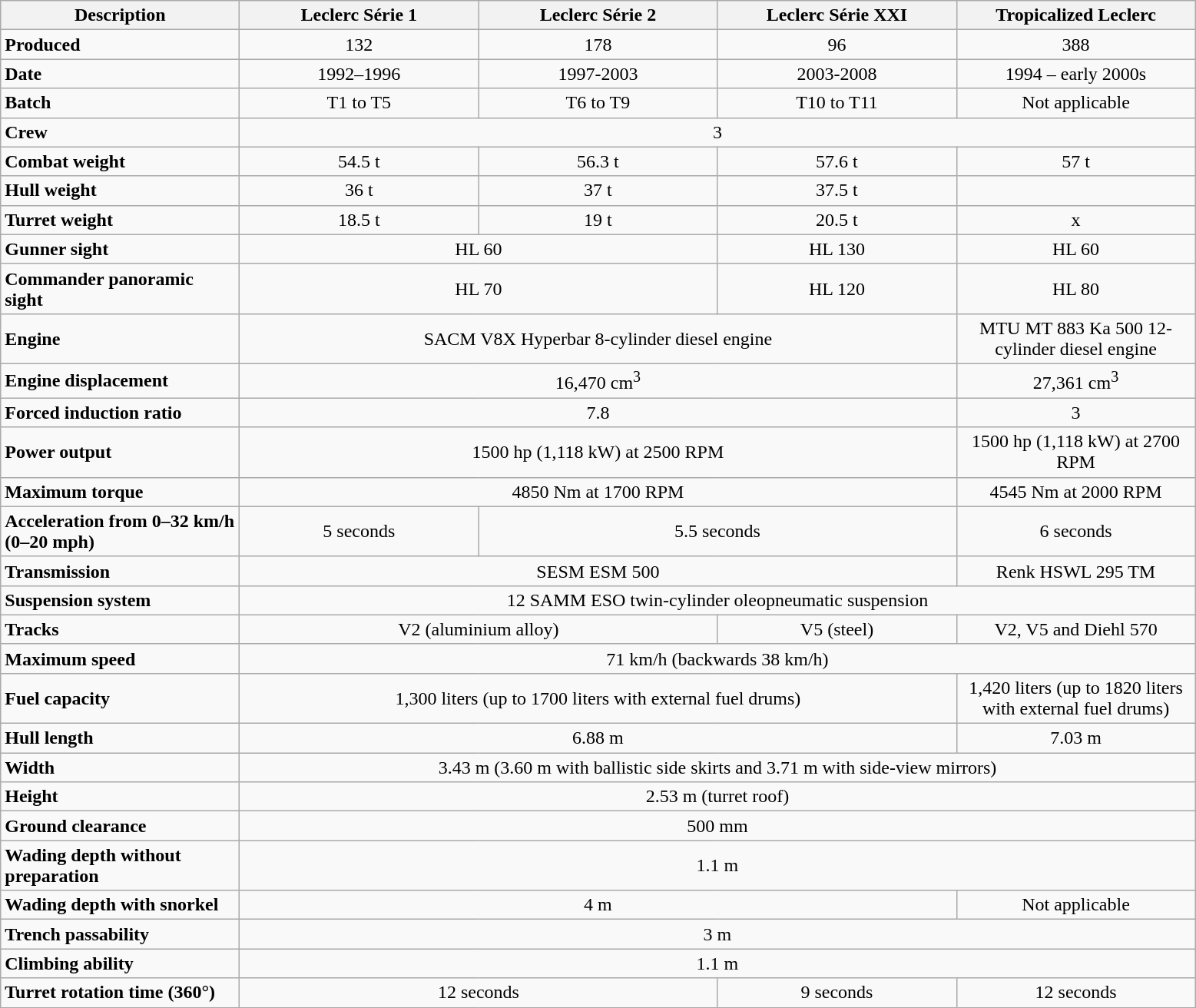<table class="wikitable">
<tr>
<th style=width:200px>Description</th>
<th style=width:200px>Leclerc Série 1</th>
<th style=width:200px>Leclerc Série 2</th>
<th style=width:200px>Leclerc Série XXI</th>
<th style=width:200px>Tropicalized Leclerc</th>
</tr>
<tr>
<td><strong>Produced</strong></td>
<td style="text-align:center;">132</td>
<td style="text-align:center;">178</td>
<td style="text-align:center;">96</td>
<td style="text-align:center;">388</td>
</tr>
<tr>
<td><strong>Date</strong></td>
<td style="text-align:center;">1992–1996</td>
<td style="text-align:center;">1997-2003</td>
<td style="text-align:center;">2003-2008</td>
<td style="text-align:center;">1994 – early 2000s</td>
</tr>
<tr>
<td><strong>Batch</strong></td>
<td style="text-align:center;">T1 to T5</td>
<td style="text-align:center;">T6 to T9</td>
<td style="text-align:center;">T10 to T11</td>
<td style="text-align:center;">Not applicable</td>
</tr>
<tr>
<td><strong>Crew</strong></td>
<td colspan="4" style="text-align:center;">3</td>
</tr>
<tr>
<td><strong>Combat weight</strong></td>
<td style="text-align:center;">54.5 t</td>
<td style="text-align:center;">56.3 t</td>
<td style="text-align:center;">57.6 t</td>
<td style="text-align:center;">57 t</td>
</tr>
<tr>
<td><strong>Hull weight</strong></td>
<td style="text-align:center;">36 t</td>
<td style="text-align:center;">37 t</td>
<td style="text-align:center;">37.5 t</td>
</tr>
<tr>
<td><strong>Turret weight</strong></td>
<td style="text-align:center;">18.5 t</td>
<td style="text-align:center;">19 t</td>
<td style="text-align:center;">20.5 t</td>
<td style="text-align:center;">x</td>
</tr>
<tr>
<td><strong>Gunner sight</strong></td>
<td colspan="2" style="text-align:center;">HL 60</td>
<td style="text-align:center;">HL 130</td>
<td style="text-align:center;">HL 60</td>
</tr>
<tr>
<td><strong>Commander panoramic sight</strong></td>
<td colspan="2" style="text-align:center;">HL 70</td>
<td style="text-align:center;">HL 120</td>
<td style="text-align:center;">HL 80</td>
</tr>
<tr>
<td><strong>Engine</strong></td>
<td colspan="3" style="text-align:center;">SACM V8X Hyperbar 8-cylinder diesel engine</td>
<td style="text-align:center;">MTU MT 883 Ka 500 12-cylinder diesel engine</td>
</tr>
<tr>
<td><strong>Engine displacement</strong></td>
<td colspan="3" style="text-align:center;">16,470 cm<sup>3</sup></td>
<td style="text-align:center;">27,361 cm<sup>3</sup></td>
</tr>
<tr>
<td><strong>Forced induction ratio</strong></td>
<td colspan="3" style="text-align:center;">7.8</td>
<td style="text-align:center;">3</td>
</tr>
<tr>
<td><strong>Power output</strong></td>
<td colspan="3" style="text-align:center;">1500 hp (1,118 kW) at 2500 RPM</td>
<td style="text-align:center;">1500 hp (1,118 kW) at 2700 RPM</td>
</tr>
<tr>
<td><strong>Maximum torque</strong></td>
<td colspan="3" style="text-align:center;">4850 Nm at 1700 RPM</td>
<td style="text-align:center;">4545 Nm at 2000 RPM</td>
</tr>
<tr>
<td><strong>Acceleration from 0–32 km/h (0–20 mph)</strong></td>
<td style="text-align:center;">5 seconds</td>
<td colspan="2" style="text-align:center;">5.5 seconds</td>
<td style="text-align:center;">6 seconds</td>
</tr>
<tr>
<td><strong>Transmission</strong></td>
<td colspan="3" style="text-align:center;">SESM ESM 500</td>
<td style="text-align:center;">Renk HSWL 295 TM</td>
</tr>
<tr>
<td><strong>Suspension system</strong></td>
<td colspan="4" style="text-align:center;">12 SAMM ESO twin-cylinder oleopneumatic suspension</td>
</tr>
<tr>
<td><strong>Tracks</strong></td>
<td colspan="2" style="text-align:center;">V2 (aluminium alloy)</td>
<td style="text-align:center;">V5 (steel)</td>
<td style="text-align:center;">V2, V5 and Diehl 570</td>
</tr>
<tr>
<td><strong>Maximum speed</strong></td>
<td colspan="4" style="text-align:center;">71 km/h (backwards 38 km/h)</td>
</tr>
<tr>
<td><strong>Fuel capacity</strong></td>
<td colspan="3" style="text-align:center;">1,300 liters (up to 1700 liters with external fuel drums)</td>
<td style="text-align:center;">1,420 liters (up to 1820 liters with external fuel drums)</td>
</tr>
<tr>
<td><strong>Hull length</strong></td>
<td colspan="3" style="text-align:center;">6.88 m</td>
<td style="text-align:center;">7.03 m</td>
</tr>
<tr>
<td><strong>Width</strong></td>
<td colspan="4" style="text-align:center;">3.43 m (3.60 m with ballistic side skirts and 3.71 m with side-view mirrors)</td>
</tr>
<tr>
<td><strong>Height</strong></td>
<td colspan="4" style="text-align:center;">2.53 m (turret roof)</td>
</tr>
<tr>
<td><strong>Ground clearance</strong></td>
<td colspan="4" style="text-align:center;">500 mm</td>
</tr>
<tr>
<td><strong>Wading depth without preparation</strong></td>
<td colspan="4" style="text-align:center;">1.1 m</td>
</tr>
<tr>
<td><strong>Wading depth with snorkel</strong></td>
<td colspan="3" style="text-align:center;">4 m</td>
<td style="text-align:center;">Not applicable</td>
</tr>
<tr>
<td><strong>Trench passability</strong></td>
<td colspan="4" style="text-align:center;">3 m</td>
</tr>
<tr>
<td><strong>Climbing ability</strong></td>
<td colspan="4" style="text-align:center;">1.1 m</td>
</tr>
<tr>
<td><strong>Turret rotation time (360°)</strong></td>
<td colspan="2" style="text-align:center;">12 seconds</td>
<td style="text-align:center;">9 seconds</td>
<td style="text-align:center;">12 seconds</td>
</tr>
</table>
